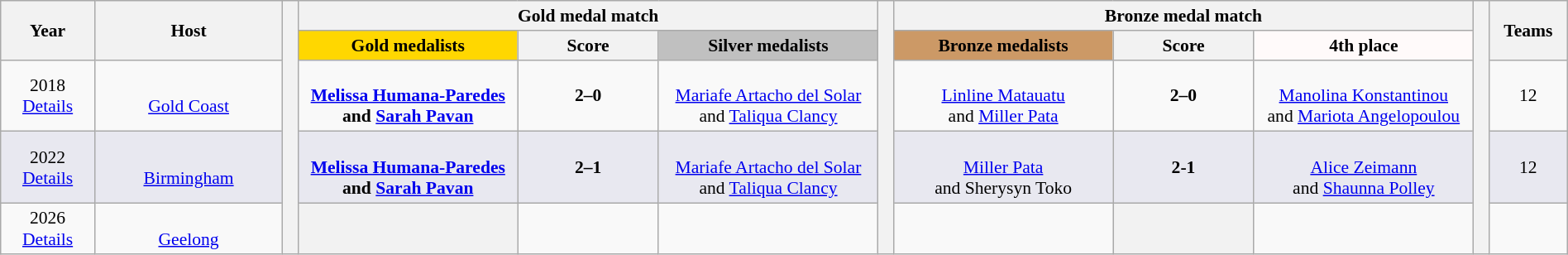<table class="wikitable" style="font-size:90%; width: 100%; text-align: center;">
<tr>
<th rowspan="2" style="width:6%;">Year</th>
<th rowspan="2" style="width:12%;">Host</th>
<th rowspan="10" width="1%" bgcolor="ffffff"></th>
<th colspan="3">Gold medal match</th>
<th rowspan="10" width="1%" bgcolor="ffffff"></th>
<th colspan="3">Bronze medal match</th>
<th rowspan="10" width="1%" bgcolor="ffffff"></th>
<th rowspan="2" style="width:5%;">Teams</th>
</tr>
<tr style="background:#efefef;">
<th style="width:14%; background:gold;">Gold medalists</th>
<th width=9%>Score</th>
<th style="width:14%; background:silver;">Silver medalists</th>
<th style="width:14%; background:#c96;">Bronze medalists</th>
<th width=9%>Score</th>
<th style="width:14%; background:snow;">4th place</th>
</tr>
<tr>
<td>2018<br><a href='#'>Details</a></td>
<td><br><a href='#'>Gold Coast</a></td>
<td><strong><br><a href='#'>Melissa Humana-Paredes</a><br>and <a href='#'>Sarah Pavan</a></strong></td>
<td><strong>2–0</strong></td>
<td><br><a href='#'>Mariafe Artacho del Solar</a><br>and <a href='#'>Taliqua Clancy</a></td>
<td><br><a href='#'>Linline Matauatu</a><br>and <a href='#'>Miller Pata</a></td>
<td><strong>2–0</strong></td>
<td><br><a href='#'>Manolina Konstantinou</a><br>and <a href='#'>Mariota Angelopoulou</a></td>
<td>12</td>
</tr>
<tr bgcolor=#E8E8F0>
<td>2022<br><a href='#'>Details</a></td>
<td><br><a href='#'>Birmingham</a></td>
<td><strong><br><a href='#'>Melissa Humana-Paredes</a><br>and <a href='#'>Sarah Pavan</a></strong></td>
<td><strong>2–1</strong></td>
<td><br><a href='#'>Mariafe Artacho del Solar</a><br>and <a href='#'>Taliqua Clancy</a></td>
<td><br><a href='#'>Miller Pata</a><br>and Sherysyn Toko</td>
<td><strong>2-1</strong></td>
<td><br><a href='#'>Alice Zeimann</a><br>and <a href='#'>Shaunna Polley</a></td>
<td>12</td>
</tr>
<tr>
<td>2026<br><a href='#'>Details</a></td>
<td><br><a href='#'>Geelong</a></td>
<th></th>
<td></td>
<td></td>
<td></td>
<th></th>
<td></td>
<td></td>
</tr>
</table>
